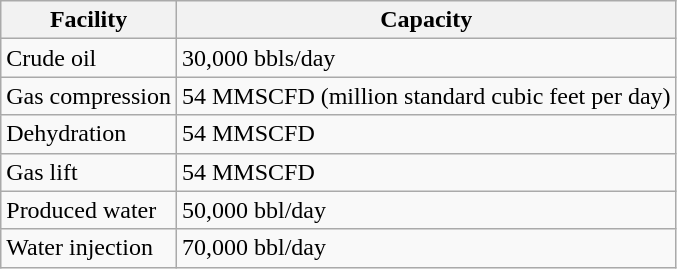<table class="wikitable">
<tr>
<th>Facility</th>
<th>Capacity</th>
</tr>
<tr>
<td>Crude oil</td>
<td>30,000 bbls/day</td>
</tr>
<tr>
<td>Gas compression</td>
<td>54 MMSCFD (million standard cubic  feet per day)</td>
</tr>
<tr>
<td>Dehydration</td>
<td>54 MMSCFD</td>
</tr>
<tr>
<td>Gas lift</td>
<td>54 MMSCFD</td>
</tr>
<tr>
<td>Produced water</td>
<td>50,000 bbl/day</td>
</tr>
<tr>
<td>Water injection</td>
<td>70,000 bbl/day</td>
</tr>
</table>
